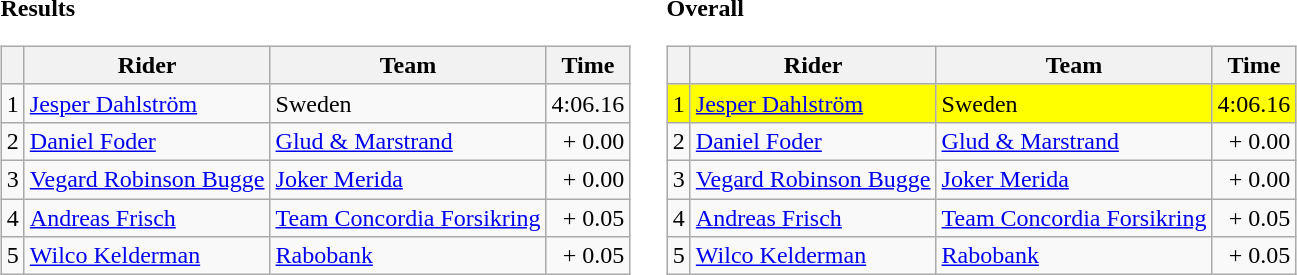<table>
<tr>
<td><strong>Results</strong><br><table class="wikitable">
<tr>
<th></th>
<th>Rider</th>
<th>Team</th>
<th>Time</th>
</tr>
<tr>
<td>1</td>
<td> <a href='#'>Jesper Dahlström</a></td>
<td>Sweden</td>
<td align="right">4:06.16</td>
</tr>
<tr>
<td>2</td>
<td> <a href='#'>Daniel Foder</a></td>
<td><a href='#'>Glud & Marstrand</a></td>
<td align="right">+ 0.00</td>
</tr>
<tr>
<td>3</td>
<td> <a href='#'>Vegard Robinson Bugge</a></td>
<td><a href='#'>Joker Merida</a></td>
<td align="right">+ 0.00</td>
</tr>
<tr>
<td>4</td>
<td> <a href='#'>Andreas Frisch</a></td>
<td><a href='#'>Team Concordia Forsikring</a></td>
<td align="right">+ 0.05</td>
</tr>
<tr>
<td>5</td>
<td> <a href='#'>Wilco Kelderman</a></td>
<td><a href='#'>Rabobank</a></td>
<td align="right">+ 0.05</td>
</tr>
</table>
</td>
<td></td>
<td><strong>Overall</strong><br><table class="wikitable">
<tr>
<th></th>
<th>Rider</th>
<th>Team</th>
<th>Time</th>
</tr>
<tr style="background:yellow">
<td>1</td>
<td> <a href='#'>Jesper Dahlström</a></td>
<td>Sweden</td>
<td align="right">4:06.16</td>
</tr>
<tr>
<td>2</td>
<td> <a href='#'>Daniel Foder</a></td>
<td><a href='#'>Glud & Marstrand</a></td>
<td align="right">+ 0.00</td>
</tr>
<tr>
<td>3</td>
<td> <a href='#'>Vegard Robinson Bugge</a></td>
<td><a href='#'>Joker Merida</a></td>
<td align="right">+ 0.00</td>
</tr>
<tr>
<td>4</td>
<td> <a href='#'>Andreas Frisch</a></td>
<td><a href='#'>Team Concordia Forsikring</a></td>
<td align="right">+ 0.05</td>
</tr>
<tr>
<td>5</td>
<td> <a href='#'>Wilco Kelderman</a></td>
<td><a href='#'>Rabobank</a></td>
<td align="right">+ 0.05</td>
</tr>
</table>
</td>
</tr>
</table>
